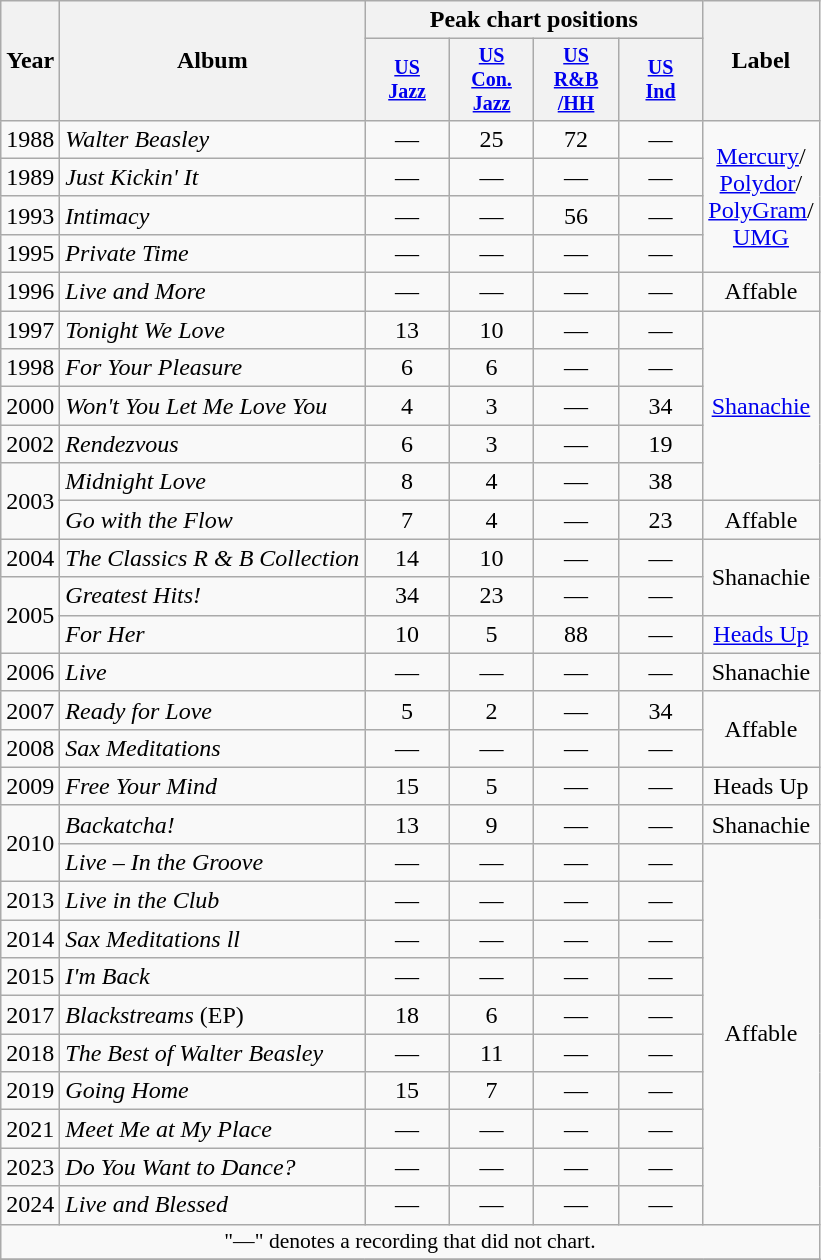<table class="wikitable" style="text-align:center;">
<tr>
<th rowspan="2">Year</th>
<th rowspan="2">Album</th>
<th colspan="4">Peak chart positions</th>
<th rowspan="2">Label</th>
</tr>
<tr style="font-size:smaller;">
<th style="width:50px;"><a href='#'>US<br>Jazz</a><br></th>
<th style="width:50px;"><a href='#'>US<br>Con.<br>Jazz</a><br></th>
<th style="width:50px;"><a href='#'>US<br>R&B<br>/HH</a><br></th>
<th style="width:50px;"><a href='#'>US<br>Ind</a><br></th>
</tr>
<tr>
<td>1988</td>
<td align="left"><em>Walter Beasley</em></td>
<td>—</td>
<td>25</td>
<td>72</td>
<td>—</td>
<td rowspan="4"><a href='#'>Mercury</a>/<br><a href='#'>Polydor</a>/<br><a href='#'>PolyGram</a>/<br><a href='#'>UMG</a></td>
</tr>
<tr>
<td>1989</td>
<td align="left"><em>Just Kickin' It</em></td>
<td>—</td>
<td>—</td>
<td>—</td>
<td>—</td>
</tr>
<tr>
<td>1993</td>
<td align="left"><em>Intimacy</em></td>
<td>—</td>
<td>—</td>
<td>56</td>
<td>—</td>
</tr>
<tr>
<td>1995</td>
<td align="left"><em>Private Time</em></td>
<td>—</td>
<td>—</td>
<td>—</td>
<td>—</td>
</tr>
<tr>
<td>1996</td>
<td align="left"><em>Live and More</em></td>
<td>—</td>
<td>—</td>
<td>—</td>
<td>—</td>
<td>Affable</td>
</tr>
<tr>
<td>1997</td>
<td align="left"><em>Tonight We Love</em></td>
<td>13</td>
<td>10</td>
<td>—</td>
<td>—</td>
<td rowspan="5"><a href='#'>Shanachie</a></td>
</tr>
<tr>
<td>1998</td>
<td align="left"><em>For Your Pleasure</em></td>
<td>6</td>
<td>6</td>
<td>—</td>
<td>—</td>
</tr>
<tr>
<td>2000</td>
<td align="left"><em>Won't You Let Me Love You</em></td>
<td>4</td>
<td>3</td>
<td>—</td>
<td>34</td>
</tr>
<tr>
<td>2002</td>
<td align="left"><em>Rendezvous</em></td>
<td>6</td>
<td>3</td>
<td>—</td>
<td>19</td>
</tr>
<tr>
<td rowspan="2">2003</td>
<td align="left"><em>Midnight Love</em></td>
<td>8</td>
<td>4</td>
<td>—</td>
<td>38</td>
</tr>
<tr>
<td align="left"><em>Go with the Flow</em></td>
<td>7</td>
<td>4</td>
<td>—</td>
<td>23</td>
<td>Affable</td>
</tr>
<tr>
<td>2004</td>
<td align="left"><em>The Classics R & B Collection</em></td>
<td>14</td>
<td>10</td>
<td>—</td>
<td>—</td>
<td rowspan="2">Shanachie</td>
</tr>
<tr>
<td rowspan="2">2005</td>
<td align="left"><em>Greatest Hits!</em></td>
<td>34</td>
<td>23</td>
<td>—</td>
<td>—</td>
</tr>
<tr>
<td align="left"><em>For Her</em></td>
<td>10</td>
<td>5</td>
<td>88</td>
<td>—</td>
<td><a href='#'>Heads Up</a></td>
</tr>
<tr>
<td>2006</td>
<td align="left"><em>Live</em></td>
<td>—</td>
<td>—</td>
<td>—</td>
<td>—</td>
<td>Shanachie</td>
</tr>
<tr>
<td>2007</td>
<td align="left"><em>Ready for Love</em></td>
<td>5</td>
<td>2</td>
<td>—</td>
<td>34</td>
<td rowspan="2">Affable</td>
</tr>
<tr>
<td>2008</td>
<td align="left"><em>Sax Meditations</em></td>
<td>—</td>
<td>—</td>
<td>—</td>
<td>—</td>
</tr>
<tr>
<td>2009</td>
<td align="left"><em>Free Your Mind</em></td>
<td>15</td>
<td>5</td>
<td>—</td>
<td>—</td>
<td>Heads Up</td>
</tr>
<tr>
<td rowspan="2">2010</td>
<td align="left"><em>Backatcha!</em></td>
<td>13</td>
<td>9</td>
<td>—</td>
<td>—</td>
<td>Shanachie</td>
</tr>
<tr>
<td align="left"><em>Live – In the Groove</em></td>
<td>—</td>
<td>—</td>
<td>—</td>
<td>—</td>
<td rowspan="10">Affable</td>
</tr>
<tr>
<td>2013</td>
<td align="left"><em>Live in the Club</em></td>
<td>—</td>
<td>—</td>
<td>—</td>
<td>—</td>
</tr>
<tr>
<td>2014</td>
<td align="left"><em>Sax Meditations ll</em></td>
<td>—</td>
<td>—</td>
<td>—</td>
<td>—</td>
</tr>
<tr>
<td>2015</td>
<td align="left"><em>I'm Back</em></td>
<td>—</td>
<td>—</td>
<td>—</td>
<td>—</td>
</tr>
<tr>
<td>2017</td>
<td align="left"><em>Blackstreams</em> (EP)</td>
<td>18</td>
<td>6</td>
<td>—</td>
<td>—</td>
</tr>
<tr>
<td>2018</td>
<td align="left"><em>The Best of Walter Beasley</em></td>
<td>—</td>
<td>11</td>
<td>—</td>
<td>—</td>
</tr>
<tr>
<td>2019</td>
<td align="left"><em>Going Home</em></td>
<td>15</td>
<td>7</td>
<td>—</td>
<td>—</td>
</tr>
<tr>
<td>2021</td>
<td align="left"><em>Meet Me at My Place</em></td>
<td>—</td>
<td>—</td>
<td>—</td>
<td>—</td>
</tr>
<tr>
<td>2023</td>
<td align="left"><em>Do You Want to Dance?</em></td>
<td>—</td>
<td>—</td>
<td>—</td>
<td>—</td>
</tr>
<tr>
<td>2024</td>
<td align="left"><em>Live and Blessed</em></td>
<td>—</td>
<td>—</td>
<td>—</td>
<td>—</td>
</tr>
<tr>
<td colspan="7" style="font-size:90%">"—" denotes a recording that did not chart.</td>
</tr>
<tr>
</tr>
</table>
